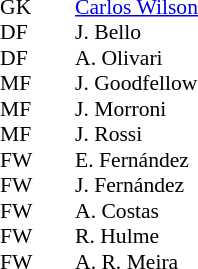<table style="font-size:90%; margin:0.2em auto;" cellspacing="0" cellpadding="0">
<tr>
<th width="25"></th>
<th width="25"></th>
</tr>
<tr>
<td>GK</td>
<td></td>
<td> <a href='#'>Carlos Wilson</a></td>
</tr>
<tr>
<td>DF</td>
<td></td>
<td> J. Bello</td>
</tr>
<tr>
<td>DF</td>
<td></td>
<td> A. Olivari</td>
</tr>
<tr>
<td>MF</td>
<td></td>
<td> J. Goodfellow</td>
</tr>
<tr>
<td>MF</td>
<td></td>
<td> J. Morroni</td>
</tr>
<tr>
<td>MF</td>
<td></td>
<td> J. Rossi</td>
</tr>
<tr>
<td>FW</td>
<td></td>
<td> E. Fernández</td>
</tr>
<tr>
<td>FW</td>
<td></td>
<td> J. Fernández</td>
</tr>
<tr>
<td>FW</td>
<td></td>
<td> A. Costas</td>
</tr>
<tr>
<td>FW</td>
<td></td>
<td> R. Hulme</td>
</tr>
<tr>
<td>FW</td>
<td></td>
<td> A. R. Meira</td>
</tr>
</table>
